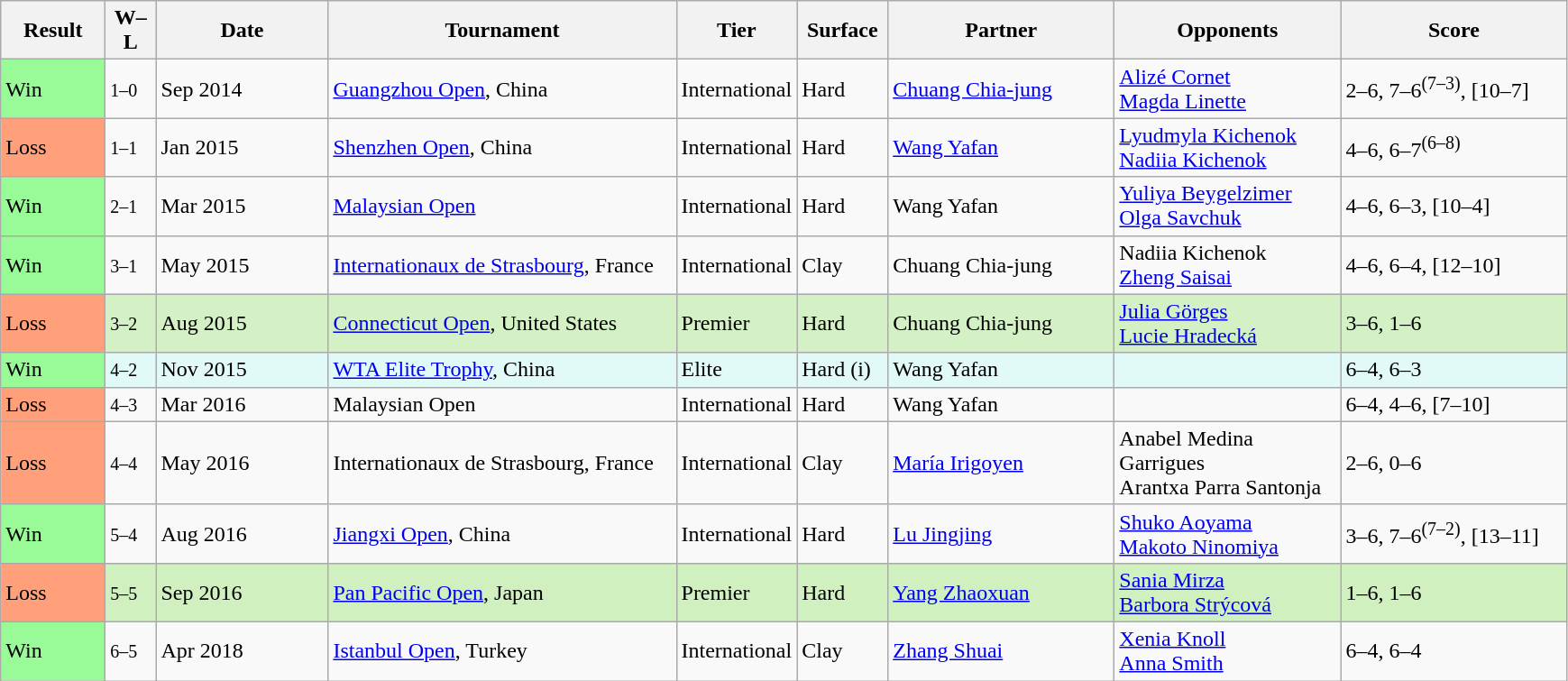<table class="sortable wikitable">
<tr>
<th style="width:70px">Result</th>
<th style="width:30px">W–L</th>
<th style="width:120px">Date</th>
<th style="width:250px">Tournament</th>
<th>Tier</th>
<th style="width:60px">Surface</th>
<th style="width:160px">Partner</th>
<th style="width:160px">Opponents</th>
<th style="width:160px">Score</th>
</tr>
<tr>
<td style="background:#98fb98;">Win</td>
<td><small>1–0</small></td>
<td>Sep 2014</td>
<td><a href='#'>Guangzhou Open</a>, China</td>
<td>International</td>
<td>Hard</td>
<td> <a href='#'>Chuang Chia-jung</a></td>
<td> <a href='#'>Alizé Cornet</a> <br>  <a href='#'>Magda Linette</a></td>
<td>2–6, 7–6<sup>(7–3)</sup>, [10–7]</td>
</tr>
<tr>
<td style="background:#ffa07a;">Loss</td>
<td><small>1–1</small></td>
<td>Jan 2015</td>
<td><a href='#'>Shenzhen Open</a>, China</td>
<td>International</td>
<td>Hard</td>
<td> <a href='#'>Wang Yafan</a></td>
<td> <a href='#'>Lyudmyla Kichenok</a> <br>  <a href='#'>Nadiia Kichenok</a></td>
<td>4–6, 6–7<sup>(6–8)</sup></td>
</tr>
<tr>
<td style="background:#98fb98;">Win</td>
<td><small>2–1</small></td>
<td>Mar 2015</td>
<td><a href='#'>Malaysian Open</a></td>
<td>International</td>
<td>Hard</td>
<td> Wang Yafan</td>
<td> <a href='#'>Yuliya Beygelzimer</a> <br>  <a href='#'>Olga Savchuk</a></td>
<td>4–6, 6–3, [10–4]</td>
</tr>
<tr>
<td style="background:#98fb98;">Win</td>
<td><small>3–1</small></td>
<td>May 2015</td>
<td><a href='#'>Internationaux de Strasbourg</a>, France</td>
<td>International</td>
<td>Clay</td>
<td> Chuang Chia-jung</td>
<td> Nadiia Kichenok <br>  <a href='#'>Zheng Saisai</a></td>
<td>4–6, 6–4, [12–10]</td>
</tr>
<tr style="background:#d4f1c5;">
<td style="background:#ffa07a;">Loss</td>
<td><small>3–2</small></td>
<td>Aug 2015</td>
<td><a href='#'>Connecticut Open</a>, United States</td>
<td>Premier</td>
<td>Hard</td>
<td> Chuang Chia-jung</td>
<td> <a href='#'>Julia Görges</a> <br>  <a href='#'>Lucie Hradecká</a></td>
<td>3–6, 1–6</td>
</tr>
<tr style="background:#e2faf7;">
<td bgcolor=98FB98>Win</td>
<td><small>4–2</small></td>
<td>Nov 2015</td>
<td><a href='#'>WTA Elite Trophy</a>, China</td>
<td>Elite</td>
<td>Hard (i)</td>
<td> Wang Yafan</td>
<td></td>
<td>6–4, 6–3</td>
</tr>
<tr>
<td style="background:#ffa07a;">Loss</td>
<td><small>4–3</small></td>
<td>Mar 2016</td>
<td>Malaysian Open</td>
<td>International</td>
<td>Hard</td>
<td> Wang Yafan</td>
<td></td>
<td>6–4, 4–6, [7–10]</td>
</tr>
<tr>
<td bgcolor=ffa07a>Loss</td>
<td><small>4–4</small></td>
<td>May 2016</td>
<td>Internationaux de Strasbourg, France</td>
<td>International</td>
<td>Clay</td>
<td> <a href='#'>María Irigoyen</a></td>
<td> Anabel Medina Garrigues <br>  Arantxa Parra Santonja</td>
<td>2–6, 0–6</td>
</tr>
<tr>
<td style="background:#98fb98;">Win</td>
<td><small>5–4</small></td>
<td>Aug 2016</td>
<td><a href='#'>Jiangxi Open</a>, China</td>
<td>International</td>
<td>Hard</td>
<td> <a href='#'>Lu Jingjing</a></td>
<td> <a href='#'>Shuko Aoyama</a> <br>  <a href='#'>Makoto Ninomiya</a></td>
<td>3–6, 7–6<sup>(7–2)</sup>, [13–11]</td>
</tr>
<tr style="background:#d0f0c0;">
<td bgcolor=ffa07a>Loss</td>
<td><small>5–5</small></td>
<td>Sep 2016</td>
<td><a href='#'>Pan Pacific Open</a>, Japan</td>
<td>Premier</td>
<td>Hard</td>
<td> <a href='#'>Yang Zhaoxuan</a></td>
<td> <a href='#'>Sania Mirza</a> <br>  <a href='#'>Barbora Strýcová</a></td>
<td>1–6, 1–6</td>
</tr>
<tr>
<td bgcolor=98FB98>Win</td>
<td><small>6–5</small></td>
<td>Apr 2018</td>
<td><a href='#'>Istanbul Open</a>, Turkey</td>
<td>International</td>
<td>Clay</td>
<td> <a href='#'>Zhang Shuai</a></td>
<td> <a href='#'>Xenia Knoll</a> <br>  <a href='#'>Anna Smith</a></td>
<td>6–4, 6–4</td>
</tr>
</table>
